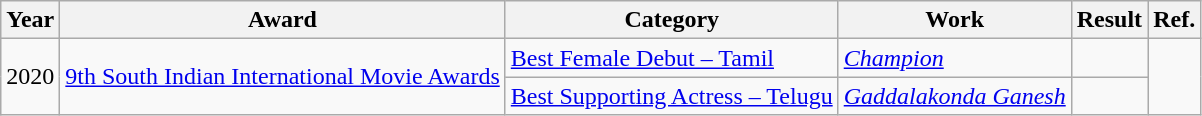<table class="wikitable">
<tr>
<th>Year</th>
<th>Award</th>
<th>Category</th>
<th>Work</th>
<th>Result</th>
<th>Ref.</th>
</tr>
<tr>
<td rowspan="2">2020</td>
<td rowspan="2"><a href='#'>9th South Indian International Movie Awards</a></td>
<td><a href='#'>Best Female Debut – Tamil</a></td>
<td><em><a href='#'>Champion</a></em></td>
<td></td>
<td rowspan="2"></td>
</tr>
<tr>
<td><a href='#'>Best Supporting Actress – Telugu</a></td>
<td><em><a href='#'>Gaddalakonda Ganesh</a></em></td>
<td></td>
</tr>
</table>
